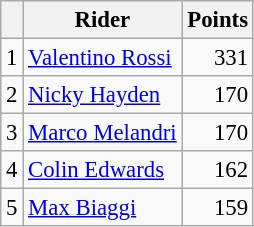<table class="wikitable" style="font-size: 95%;">
<tr>
<th></th>
<th>Rider</th>
<th>Points</th>
</tr>
<tr>
<td align=center>1</td>
<td> <a href='#'>Valentino Rossi</a></td>
<td align=right>331</td>
</tr>
<tr>
<td align=center>2</td>
<td> <a href='#'>Nicky Hayden</a></td>
<td align=right>170</td>
</tr>
<tr>
<td align=center>3</td>
<td> <a href='#'>Marco Melandri</a></td>
<td align=right>170</td>
</tr>
<tr>
<td align=center>4</td>
<td> <a href='#'>Colin Edwards</a></td>
<td align=right>162</td>
</tr>
<tr>
<td align=center>5</td>
<td> <a href='#'>Max Biaggi</a></td>
<td align=right>159</td>
</tr>
</table>
